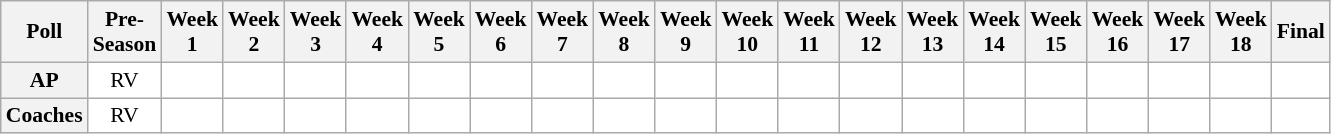<table class="wikitable" style="white-space:nowrap;font-size:90%">
<tr>
<th>Poll</th>
<th>Pre-<br>Season</th>
<th>Week<br>1</th>
<th>Week<br>2</th>
<th>Week<br>3</th>
<th>Week<br>4</th>
<th>Week<br>5</th>
<th>Week<br>6</th>
<th>Week<br>7</th>
<th>Week<br>8</th>
<th>Week<br>9</th>
<th>Week<br>10</th>
<th>Week<br>11</th>
<th>Week<br>12</th>
<th>Week<br>13</th>
<th>Week<br>14</th>
<th>Week<br>15</th>
<th>Week<br>16</th>
<th>Week<br>17</th>
<th>Week<br>18</th>
<th>Final</th>
</tr>
<tr style="text-align:center;">
<th>AP</th>
<td style="background:#FFF;">RV</td>
<td style="background:#FFF;"></td>
<td style="background:#FFF;"></td>
<td style="background:#FFF;"></td>
<td style="background:#FFF;"></td>
<td style="background:#FFF;"></td>
<td style="background:#FFF;"></td>
<td style="background:#FFF;"></td>
<td style="background:#FFF;"></td>
<td style="background:#FFF;"></td>
<td style="background:#FFF;"></td>
<td style="background:#FFF;"></td>
<td style="background:#FFF;"></td>
<td style="background:#FFF;"></td>
<td style="background:#FFF;"></td>
<td style="background:#FFF;"></td>
<td style="background:#FFF;"></td>
<td style="background:#FFF;"></td>
<td style="background:#FFF;"></td>
<td style="background:#FFF;"></td>
</tr>
<tr style="text-align:center;">
<th>Coaches</th>
<td style="background:#FFF;">RV</td>
<td style="background:#FFF;"></td>
<td style="background:#FFF;"></td>
<td style="background:#FFF;"></td>
<td style="background:#FFF;"></td>
<td style="background:#FFF;"></td>
<td style="background:#FFF;"></td>
<td style="background:#FFF;"></td>
<td style="background:#FFF;"></td>
<td style="background:#FFF;"></td>
<td style="background:#FFF;"></td>
<td style="background:#FFF;"></td>
<td style="background:#FFF;"></td>
<td style="background:#FFF;"></td>
<td style="background:#FFF;"></td>
<td style="background:#FFF;"></td>
<td style="background:#FFF;"></td>
<td style="background:#FFF;"></td>
<td style="background:#FFF;"></td>
<td style="background:#FFF;"></td>
</tr>
</table>
